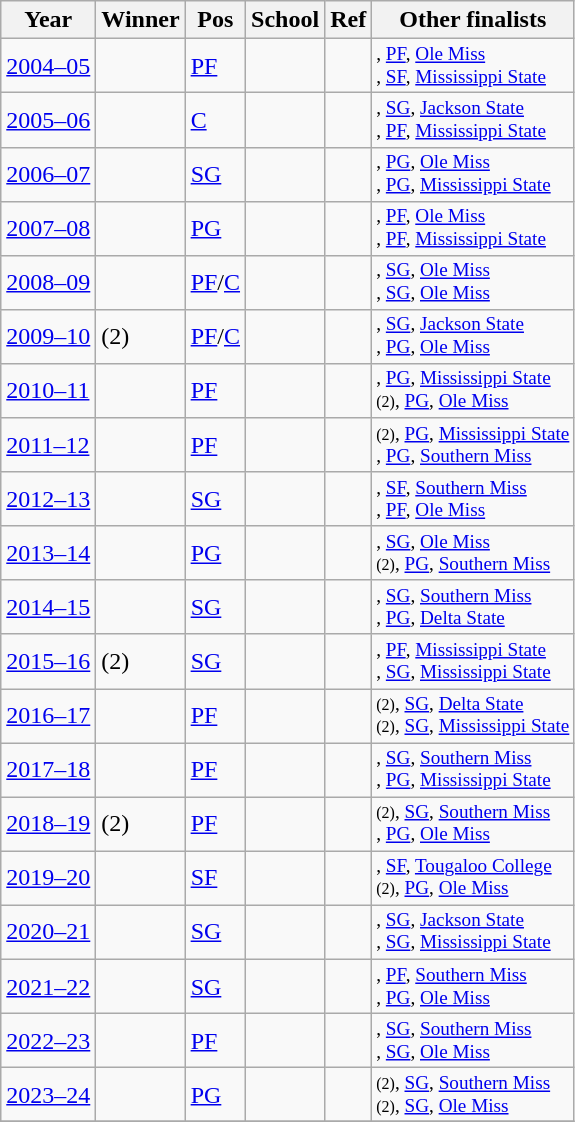<table class="wikitable sortable">
<tr>
<th>Year</th>
<th>Winner</th>
<th>Pos</th>
<th>School</th>
<th class="unsortable">Ref</th>
<th class="unsortable">Other finalists</th>
</tr>
<tr>
<td><a href='#'>2004–05</a></td>
<td></td>
<td><a href='#'>PF</a></td>
<td style=><strong><a href='#'></a></strong></td>
<td></td>
<td style="font-size:80%">, <a href='#'>PF</a>, <a href='#'>Ole Miss</a><br>, <a href='#'>SF</a>, <a href='#'>Mississippi State</a></td>
</tr>
<tr>
<td><a href='#'>2005–06</a></td>
<td></td>
<td><a href='#'>C</a></td>
<td style=><strong><a href='#'></a></strong></td>
<td></td>
<td style="font-size:80%">, <a href='#'>SG</a>, <a href='#'>Jackson State</a><br>, <a href='#'>PF</a>, <a href='#'>Mississippi State</a></td>
</tr>
<tr>
<td><a href='#'>2006–07</a></td>
<td></td>
<td><a href='#'>SG</a></td>
<td style=><strong><a href='#'></a></strong></td>
<td></td>
<td style="font-size:80%">, <a href='#'>PG</a>, <a href='#'>Ole Miss</a><br>, <a href='#'>PG</a>, <a href='#'>Mississippi State</a></td>
</tr>
<tr>
<td><a href='#'>2007–08</a></td>
<td></td>
<td><a href='#'>PG</a></td>
<td style=><strong><a href='#'></a></strong></td>
<td></td>
<td style="font-size:80%">, <a href='#'>PF</a>, <a href='#'>Ole Miss</a><br>, <a href='#'>PF</a>, <a href='#'>Mississippi State</a></td>
</tr>
<tr>
<td><a href='#'>2008–09</a></td>
<td></td>
<td><a href='#'>PF</a>/<a href='#'>C</a></td>
<td style=><strong><a href='#'></a></strong></td>
<td></td>
<td style="font-size:80%">, <a href='#'>SG</a>, <a href='#'>Ole Miss</a><br>, <a href='#'>SG</a>, <a href='#'>Ole Miss</a></td>
</tr>
<tr>
<td><a href='#'>2009–10</a></td>
<td> (2)</td>
<td><a href='#'>PF</a>/<a href='#'>C</a></td>
<td style=><strong><a href='#'></a></strong></td>
<td></td>
<td style="font-size:80%">, <a href='#'>SG</a>, <a href='#'>Jackson State</a><br>, <a href='#'>PG</a>, <a href='#'>Ole Miss</a></td>
</tr>
<tr>
<td><a href='#'>2010–11</a></td>
<td></td>
<td><a href='#'>PF</a></td>
<td style=><strong><a href='#'></a></strong></td>
<td></td>
<td style="font-size:80%">, <a href='#'>PG</a>, <a href='#'>Mississippi State</a><br> <small>(2)</small>, <a href='#'>PG</a>, <a href='#'>Ole Miss</a></td>
</tr>
<tr>
<td><a href='#'>2011–12</a></td>
<td></td>
<td><a href='#'>PF</a></td>
<td style=><strong><a href='#'></a></strong></td>
<td></td>
<td style="font-size:80%"> <small>(2)</small>, <a href='#'>PG</a>, <a href='#'>Mississippi State</a><br>, <a href='#'>PG</a>, <a href='#'>Southern Miss</a></td>
</tr>
<tr>
<td><a href='#'>2012–13</a></td>
<td></td>
<td><a href='#'>SG</a></td>
<td style=><strong><a href='#'></a></strong></td>
<td></td>
<td style="font-size:80%">, <a href='#'>SF</a>, <a href='#'>Southern Miss</a><br>, <a href='#'>PF</a>, <a href='#'>Ole Miss</a></td>
</tr>
<tr>
<td><a href='#'>2013–14</a></td>
<td></td>
<td><a href='#'>PG</a></td>
<td style=><strong><a href='#'></a></strong></td>
<td></td>
<td style="font-size:80%">, <a href='#'>SG</a>, <a href='#'>Ole Miss</a><br> <small>(2)</small>, <a href='#'>PG</a>, <a href='#'>Southern Miss</a></td>
</tr>
<tr>
<td><a href='#'>2014–15</a></td>
<td></td>
<td><a href='#'>SG</a></td>
<td style=><strong><a href='#'></a></strong></td>
<td></td>
<td style="font-size:80%">, <a href='#'>SG</a>, <a href='#'>Southern Miss</a><br>, <a href='#'>PG</a>, <a href='#'>Delta State</a></td>
</tr>
<tr>
<td><a href='#'>2015–16</a></td>
<td> (2)</td>
<td><a href='#'>SG</a></td>
<td style=><strong><a href='#'></a></strong></td>
<td></td>
<td style="font-size:80%">, <a href='#'>PF</a>, <a href='#'>Mississippi State</a><br>, <a href='#'>SG</a>, <a href='#'>Mississippi State</a></td>
</tr>
<tr>
<td><a href='#'>2016–17</a></td>
<td></td>
<td><a href='#'>PF</a></td>
<td style=><strong><a href='#'></a></strong></td>
<td></td>
<td style="font-size:80%"> <small>(2)</small>, <a href='#'>SG</a>, <a href='#'>Delta State</a><br> <small>(2)</small>, <a href='#'>SG</a>, <a href='#'>Mississippi State</a></td>
</tr>
<tr>
<td><a href='#'>2017–18</a></td>
<td></td>
<td><a href='#'>PF</a></td>
<td style=><strong><a href='#'></a></strong></td>
<td></td>
<td style="font-size:80%">, <a href='#'>SG</a>, <a href='#'>Southern Miss</a><br>, <a href='#'>PG</a>, <a href='#'>Mississippi State</a></td>
</tr>
<tr>
<td><a href='#'>2018–19</a></td>
<td> (2)</td>
<td><a href='#'>PF</a></td>
<td style=><strong><a href='#'></a></strong></td>
<td></td>
<td style="font-size:80%"> <small>(2)</small>, <a href='#'>SG</a>, <a href='#'>Southern Miss</a><br>, <a href='#'>PG</a>, <a href='#'>Ole Miss</a></td>
</tr>
<tr>
<td><a href='#'>2019–20</a></td>
<td></td>
<td><a href='#'>SF</a></td>
<td style=><strong><a href='#'></a></strong></td>
<td></td>
<td style="font-size:80%">, <a href='#'>SF</a>, <a href='#'>Tougaloo College</a><br> <small>(2)</small>, <a href='#'>PG</a>, <a href='#'>Ole Miss</a></td>
</tr>
<tr>
<td><a href='#'>2020–21</a></td>
<td></td>
<td><a href='#'>SG</a></td>
<td style=><strong><a href='#'></a></strong></td>
<td></td>
<td style="font-size:80%">, <a href='#'>SG</a>, <a href='#'>Jackson State</a><br>, <a href='#'>SG</a>, <a href='#'>Mississippi State</a></td>
</tr>
<tr>
<td><a href='#'>2021–22</a></td>
<td></td>
<td><a href='#'>SG</a></td>
<td style=><strong><a href='#'></a></strong></td>
<td></td>
<td style="font-size:80%">, <a href='#'>PF</a>, <a href='#'>Southern Miss</a><br>, <a href='#'>PG</a>, <a href='#'>Ole Miss</a></td>
</tr>
<tr>
<td><a href='#'>2022–23</a></td>
<td></td>
<td><a href='#'>PF</a></td>
<td style=><strong><a href='#'></a></strong></td>
<td></td>
<td style="font-size:80%">, <a href='#'>SG</a>, <a href='#'>Southern Miss</a><br>, <a href='#'>SG</a>, <a href='#'>Ole Miss</a></td>
</tr>
<tr>
<td><a href='#'>2023–24</a></td>
<td></td>
<td><a href='#'>PG</a></td>
<td style=><strong><a href='#'></a></strong></td>
<td></td>
<td style="font-size:80%"> <small>(2)</small>, <a href='#'>SG</a>, <a href='#'>Southern Miss</a><br> <small>(2)</small>, <a href='#'>SG</a>, <a href='#'>Ole Miss</a></td>
</tr>
<tr>
</tr>
</table>
